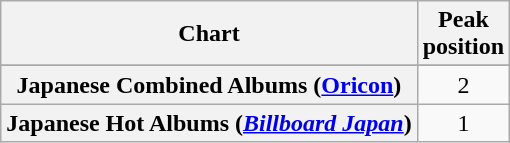<table class="wikitable sortable plainrowheaders" style="text-align:center">
<tr>
<th scope="col">Chart</th>
<th scope="col">Peak<br>position</th>
</tr>
<tr>
</tr>
<tr>
<th scope="row">Japanese Combined Albums (<a href='#'>Oricon</a>)</th>
<td>2</td>
</tr>
<tr>
<th scope="row">Japanese Hot Albums (<em><a href='#'>Billboard Japan</a></em>)</th>
<td>1</td>
</tr>
</table>
